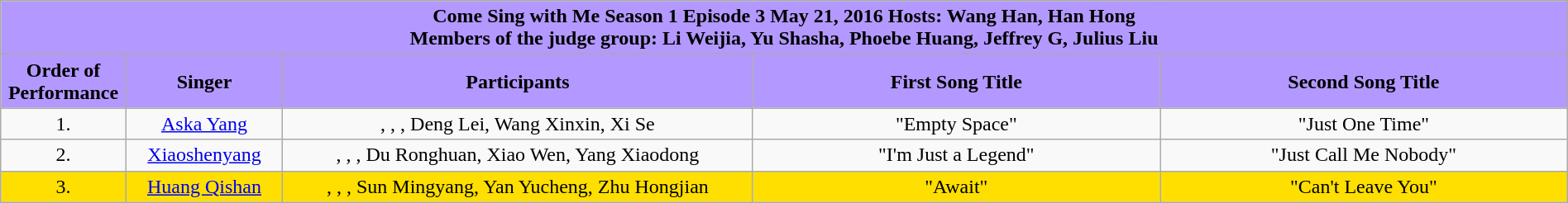<table class="wikitable sortable mw-collapsible" width="100%" style="text-align:center">
<tr style="background:#B399FF">
<td colspan="5"><div><strong>Come Sing with Me Season 1 Episode 3 May 21, 2016 Hosts: Wang Han, Han Hong<br>Members of the judge group: Li Weijia, Yu Shasha, Phoebe Huang, Jeffrey G, Julius Liu</strong></div></td>
</tr>
<tr style="background:#B399FF">
<td style="width:8%"><strong>Order of Performance</strong></td>
<td style="width:10%"><strong>Singer</strong></td>
<td style="width:30%"><strong>Participants</strong></td>
<td style="width:26%"><strong>First Song Title</strong></td>
<td style="width:26%"><strong>Second Song Title</strong></td>
</tr>
<tr>
<td>1.</td>
<td><a href='#'>Aska Yang</a></td>
<td>, , , Deng Lei, Wang Xinxin, Xi Se</td>
<td>"Empty Space"</td>
<td>"Just One Time"</td>
</tr>
<tr>
<td>2.</td>
<td><a href='#'>Xiaoshenyang</a></td>
<td>, , , Du Ronghuan, Xiao Wen, Yang Xiaodong</td>
<td>"I'm Just a Legend"</td>
<td>"Just Call Me Nobody"</td>
</tr>
<tr style="background:#FFDF00">
<td>3.</td>
<td><a href='#'>Huang Qishan</a></td>
<td>, , , Sun Mingyang, Yan Yucheng, Zhu Hongjian</td>
<td>"Await"</td>
<td>"Can't Leave You"</td>
</tr>
</table>
